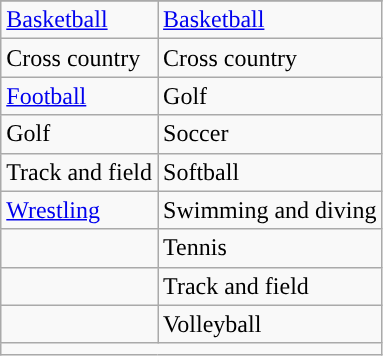<table class="wikitable" style=" ">
<tr>
</tr>
<tr>
<td><a href='#'>Basketball</a></td>
<td><a href='#'>Basketball</a></td>
</tr>
<tr>
<td>Cross country</td>
<td>Cross country</td>
</tr>
<tr>
<td><a href='#'>Football</a></td>
<td>Golf</td>
</tr>
<tr>
<td>Golf</td>
<td>Soccer</td>
</tr>
<tr>
<td>Track and field</td>
<td>Softball</td>
</tr>
<tr>
<td><a href='#'>Wrestling</a></td>
<td>Swimming and diving</td>
</tr>
<tr>
<td></td>
<td>Tennis</td>
</tr>
<tr>
<td></td>
<td>Track and field</td>
</tr>
<tr>
<td></td>
<td>Volleyball</td>
</tr>
<tr>
<td colspan="2"></td>
</tr>
</table>
